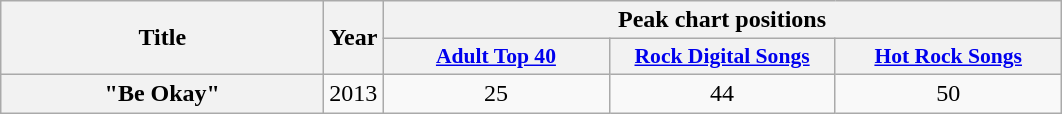<table class="wikitable plainrowheaders" style="text-align:center;">
<tr>
<th scope="col" rowspan="2" style="width:13em;">Title</th>
<th scope="col" rowspan="2">Year</th>
<th scope="col" colspan="3">Peak chart positions</th>
</tr>
<tr>
<th scope="col" style="width:10em;font-size:90%;"><a href='#'>Adult Top 40</a><br></th>
<th scope="col" style="width:10em;font-size:90%;"><a href='#'>Rock Digital Songs</a><br></th>
<th scope="col" style="width:10em;font-size:90%;"><a href='#'>Hot Rock Songs</a><br></th>
</tr>
<tr>
<th scope="row">"Be Okay"</th>
<td>2013</td>
<td>25</td>
<td>44</td>
<td>50</td>
</tr>
</table>
